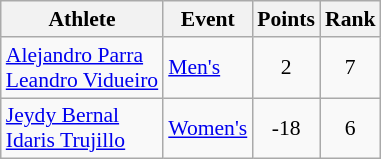<table class=wikitable style="font-size:90%">
<tr>
<th>Athlete</th>
<th>Event</th>
<th>Points</th>
<th>Rank</th>
</tr>
<tr align=center>
<td align=left><a href='#'>Alejandro Parra</a><br><a href='#'>Leandro Vidueiro</a></td>
<td align=left><a href='#'>Men's</a></td>
<td>2</td>
<td>7</td>
</tr>
<tr align=center>
<td align=left><a href='#'>Jeydy Bernal</a><br><a href='#'>Idaris Trujillo</a></td>
<td align=left><a href='#'>Women's</a></td>
<td>-18</td>
<td>6</td>
</tr>
</table>
